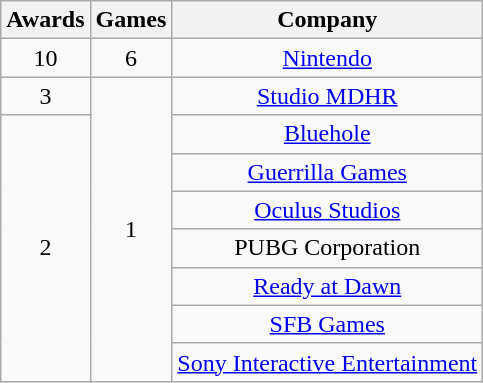<table class="wikitable floatright" rowspan="2" style="text-align:center;" background: #f6e39c;>
<tr>
<th scope="col">Awards</th>
<th scope="col">Games</th>
<th scope="col">Company</th>
</tr>
<tr>
<td>10</td>
<td>6</td>
<td><a href='#'>Nintendo</a></td>
</tr>
<tr>
<td>3</td>
<td rowspan=8>1</td>
<td><a href='#'>Studio MDHR</a></td>
</tr>
<tr>
<td rowspan=7>2</td>
<td><a href='#'>Bluehole</a></td>
</tr>
<tr>
<td><a href='#'>Guerrilla Games</a></td>
</tr>
<tr>
<td><a href='#'>Oculus Studios</a></td>
</tr>
<tr>
<td>PUBG Corporation</td>
</tr>
<tr>
<td><a href='#'>Ready at Dawn</a></td>
</tr>
<tr>
<td><a href='#'>SFB Games</a></td>
</tr>
<tr>
<td><a href='#'>Sony Interactive Entertainment</a></td>
</tr>
</table>
